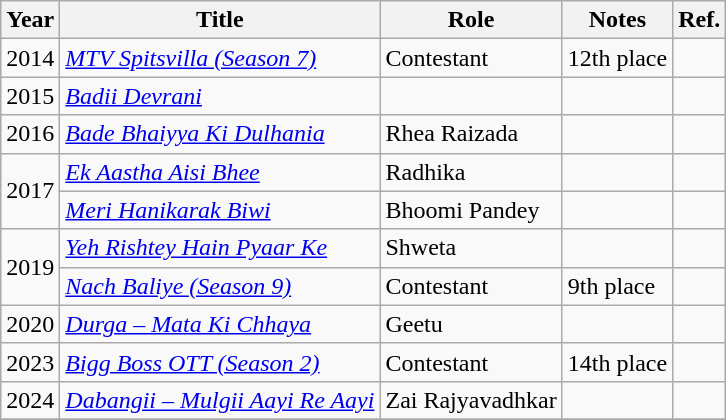<table class="wikitable">
<tr>
<th>Year</th>
<th>Title</th>
<th>Role</th>
<th>Notes</th>
<th>Ref.</th>
</tr>
<tr>
<td>2014</td>
<td><a href='#'><em>MTV Spitsvilla (Season 7)</em></a></td>
<td>Contestant</td>
<td>12th place</td>
<td></td>
</tr>
<tr>
<td>2015</td>
<td><em><a href='#'>Badii Devrani</a></em></td>
<td></td>
<td></td>
<td></td>
</tr>
<tr>
<td>2016</td>
<td><em><a href='#'>Bade Bhaiyya Ki Dulhania</a></em></td>
<td>Rhea Raizada</td>
<td></td>
<td></td>
</tr>
<tr>
<td rowspan="2">2017</td>
<td><em><a href='#'>Ek Aastha Aisi Bhee</a></em></td>
<td>Radhika</td>
<td></td>
<td></td>
</tr>
<tr>
<td><em><a href='#'>Meri Hanikarak Biwi</a></em></td>
<td>Bhoomi Pandey</td>
<td></td>
<td></td>
</tr>
<tr>
<td rowspan="2">2019</td>
<td><em><a href='#'>Yeh Rishtey Hain Pyaar Ke</a></em></td>
<td>Shweta</td>
<td></td>
<td></td>
</tr>
<tr>
<td><a href='#'><em>Nach Baliye (Season 9)</em></a></td>
<td>Contestant</td>
<td>9th place</td>
<td></td>
</tr>
<tr>
<td>2020</td>
<td><em><a href='#'>Durga – Mata Ki Chhaya</a></em></td>
<td>Geetu</td>
<td></td>
<td></td>
</tr>
<tr>
<td>2023</td>
<td><em><a href='#'>Bigg Boss OTT (Season 2)</a></em></td>
<td>Contestant</td>
<td>14th place</td>
<td></td>
</tr>
<tr>
<td>2024</td>
<td><em><a href='#'>Dabangii – Mulgii Aayi Re Aayi</a></em></td>
<td>Zai Rajyavadhkar</td>
<td></td>
<td></td>
</tr>
<tr>
</tr>
</table>
